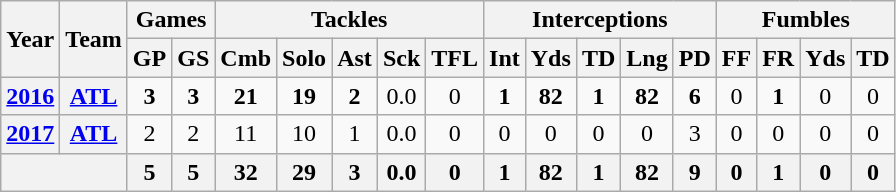<table class="wikitable" style="text-align:center">
<tr>
<th rowspan="2">Year</th>
<th rowspan="2">Team</th>
<th colspan="2">Games</th>
<th colspan="5">Tackles</th>
<th colspan="5">Interceptions</th>
<th colspan="4">Fumbles</th>
</tr>
<tr>
<th>GP</th>
<th>GS</th>
<th>Cmb</th>
<th>Solo</th>
<th>Ast</th>
<th>Sck</th>
<th>TFL</th>
<th>Int</th>
<th>Yds</th>
<th>TD</th>
<th>Lng</th>
<th>PD</th>
<th>FF</th>
<th>FR</th>
<th>Yds</th>
<th>TD</th>
</tr>
<tr>
<th><a href='#'>2016</a></th>
<th><a href='#'>ATL</a></th>
<td><strong>3</strong></td>
<td><strong>3</strong></td>
<td><strong>21</strong></td>
<td><strong>19</strong></td>
<td><strong>2</strong></td>
<td>0.0</td>
<td>0</td>
<td><strong>1</strong></td>
<td><strong>82</strong></td>
<td><strong>1</strong></td>
<td><strong>82</strong></td>
<td><strong>6</strong></td>
<td>0</td>
<td><strong>1</strong></td>
<td>0</td>
<td>0</td>
</tr>
<tr>
<th><a href='#'>2017</a></th>
<th><a href='#'>ATL</a></th>
<td>2</td>
<td>2</td>
<td>11</td>
<td>10</td>
<td>1</td>
<td>0.0</td>
<td>0</td>
<td>0</td>
<td>0</td>
<td>0</td>
<td>0</td>
<td>3</td>
<td>0</td>
<td>0</td>
<td>0</td>
<td>0</td>
</tr>
<tr>
<th colspan="2"></th>
<th>5</th>
<th>5</th>
<th>32</th>
<th>29</th>
<th>3</th>
<th>0.0</th>
<th>0</th>
<th>1</th>
<th>82</th>
<th>1</th>
<th>82</th>
<th>9</th>
<th>0</th>
<th>1</th>
<th>0</th>
<th>0</th>
</tr>
</table>
